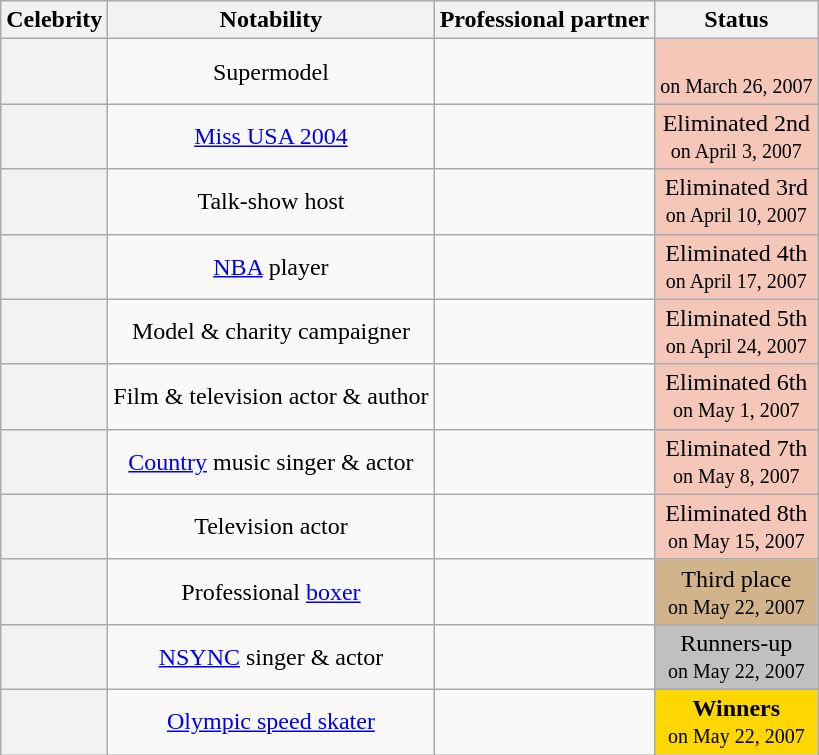<table class="wikitable sortable" style="text-align:center;">
<tr>
<th scope="col">Celebrity</th>
<th scope="col" class="unsortable">Notability</th>
<th scope="col">Professional partner</th>
<th scope="col">Status</th>
</tr>
<tr>
<th scope="row"></th>
<td>Supermodel</td>
<td></td>
<td style="background:#f4c7b8"><br><small>on March 26, 2007</small></td>
</tr>
<tr>
<th scope="row"></th>
<td><a href='#'>Miss USA 2004</a></td>
<td></td>
<td style="background:#f4c7b8">Eliminated 2nd<br><small>on April 3, 2007</small></td>
</tr>
<tr>
<th scope="row"></th>
<td>Talk-show host</td>
<td></td>
<td style="background:#f4c7b8">Eliminated 3rd<br><small>on April 10, 2007</small></td>
</tr>
<tr>
<th scope="row"></th>
<td><a href='#'>NBA</a> player</td>
<td></td>
<td style="background:#f4c7b8">Eliminated 4th<br><small>on April 17, 2007</small></td>
</tr>
<tr>
<th scope="row"></th>
<td>Model & charity campaigner</td>
<td></td>
<td style="background:#f4c7b8">Eliminated 5th<br><small>on April 24, 2007</small></td>
</tr>
<tr>
<th scope="row"></th>
<td>Film & television actor & author</td>
<td></td>
<td style="background:#f4c7b8">Eliminated 6th<br><small>on May 1, 2007</small></td>
</tr>
<tr>
<th scope="row"></th>
<td><a href='#'>Country</a> music singer & actor</td>
<td></td>
<td style="background:#f4c7b8">Eliminated 7th<br><small>on May 8, 2007</small></td>
</tr>
<tr>
<th scope="row"></th>
<td>Television actor</td>
<td></td>
<td style="background:#f4c7b8">Eliminated 8th<br><small>on May 15, 2007</small></td>
</tr>
<tr>
<th scope="row"></th>
<td>Professional <a href='#'>boxer</a></td>
<td></td>
<td style="background:tan">Third place<br><small>on May 22, 2007</small></td>
</tr>
<tr>
<th scope="row"></th>
<td><a href='#'>NSYNC</a> singer & actor</td>
<td></td>
<td style="background:silver">Runners-up<br><small>on May 22, 2007</small></td>
</tr>
<tr>
<th scope="row"></th>
<td><a href='#'>Olympic speed skater</a></td>
<td></td>
<td style="background:gold"><strong>Winners</strong><br><small>on May 22, 2007</small></td>
</tr>
</table>
